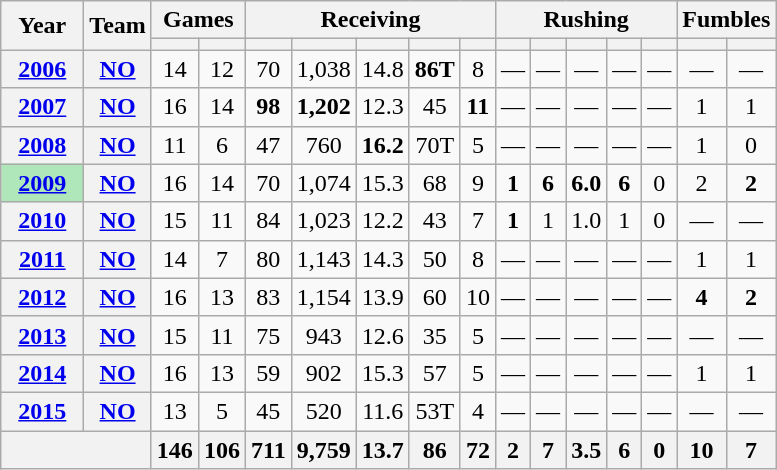<table class=wikitable style="text-align:center;">
<tr>
<th rowspan="2">Year</th>
<th rowspan="2">Team</th>
<th colspan="2">Games</th>
<th colspan="5">Receiving</th>
<th colspan="5">Rushing</th>
<th colspan="2">Fumbles</th>
</tr>
<tr>
<th></th>
<th></th>
<th></th>
<th></th>
<th></th>
<th></th>
<th></th>
<th></th>
<th></th>
<th></th>
<th></th>
<th></th>
<th></th>
<th></th>
</tr>
<tr>
<th><a href='#'>2006</a></th>
<th><a href='#'>NO</a></th>
<td>14</td>
<td>12</td>
<td>70</td>
<td>1,038</td>
<td>14.8</td>
<td><strong>86T</strong></td>
<td>8</td>
<td>—</td>
<td>—</td>
<td>—</td>
<td>—</td>
<td>—</td>
<td>—</td>
<td>—</td>
</tr>
<tr>
<th><a href='#'>2007</a></th>
<th><a href='#'>NO</a></th>
<td>16</td>
<td>14</td>
<td><strong>98</strong></td>
<td><strong>1,202</strong></td>
<td>12.3</td>
<td>45</td>
<td><strong>11</strong></td>
<td>—</td>
<td>—</td>
<td>—</td>
<td>—</td>
<td>—</td>
<td>1</td>
<td>1</td>
</tr>
<tr>
<th><a href='#'>2008</a></th>
<th><a href='#'>NO</a></th>
<td>11</td>
<td>6</td>
<td>47</td>
<td>760</td>
<td><strong>16.2</strong></td>
<td>70T</td>
<td>5</td>
<td>—</td>
<td>—</td>
<td>—</td>
<td>—</td>
<td>—</td>
<td>1</td>
<td>0</td>
</tr>
<tr>
<th style="background:#afe6ba; width:3em;"><a href='#'>2009</a></th>
<th><a href='#'>NO</a></th>
<td>16</td>
<td>14</td>
<td>70</td>
<td>1,074</td>
<td>15.3</td>
<td>68</td>
<td>9</td>
<td><strong>1</strong></td>
<td><strong>6</strong></td>
<td><strong>6.0</strong></td>
<td><strong>6</strong></td>
<td>0</td>
<td>2</td>
<td><strong>2</strong></td>
</tr>
<tr>
<th><a href='#'>2010</a></th>
<th><a href='#'>NO</a></th>
<td>15</td>
<td>11</td>
<td>84</td>
<td>1,023</td>
<td>12.2</td>
<td>43</td>
<td>7</td>
<td><strong>1</strong></td>
<td>1</td>
<td>1.0</td>
<td>1</td>
<td>0</td>
<td>—</td>
<td>—</td>
</tr>
<tr>
<th><a href='#'>2011</a></th>
<th><a href='#'>NO</a></th>
<td>14</td>
<td>7</td>
<td>80</td>
<td>1,143</td>
<td>14.3</td>
<td>50</td>
<td>8</td>
<td>—</td>
<td>—</td>
<td>—</td>
<td>—</td>
<td>—</td>
<td>1</td>
<td>1</td>
</tr>
<tr>
<th><a href='#'>2012</a></th>
<th><a href='#'>NO</a></th>
<td>16</td>
<td>13</td>
<td>83</td>
<td>1,154</td>
<td>13.9</td>
<td>60</td>
<td>10</td>
<td>—</td>
<td>—</td>
<td>—</td>
<td>—</td>
<td>—</td>
<td><strong>4</strong></td>
<td><strong>2</strong></td>
</tr>
<tr>
<th><a href='#'>2013</a></th>
<th><a href='#'>NO</a></th>
<td>15</td>
<td>11</td>
<td>75</td>
<td>943</td>
<td>12.6</td>
<td>35</td>
<td>5</td>
<td>—</td>
<td>—</td>
<td>—</td>
<td>—</td>
<td>—</td>
<td>—</td>
<td>—</td>
</tr>
<tr>
<th><a href='#'>2014</a></th>
<th><a href='#'>NO</a></th>
<td>16</td>
<td>13</td>
<td>59</td>
<td>902</td>
<td>15.3</td>
<td>57</td>
<td>5</td>
<td>—</td>
<td>—</td>
<td>—</td>
<td>—</td>
<td>—</td>
<td>1</td>
<td>1</td>
</tr>
<tr>
<th><a href='#'>2015</a></th>
<th><a href='#'>NO</a></th>
<td>13</td>
<td>5</td>
<td>45</td>
<td>520</td>
<td>11.6</td>
<td>53T</td>
<td>4</td>
<td>—</td>
<td>—</td>
<td>—</td>
<td>—</td>
<td>—</td>
<td>—</td>
<td>—</td>
</tr>
<tr>
<th colspan="2"></th>
<th>146</th>
<th>106</th>
<th>711</th>
<th>9,759</th>
<th>13.7</th>
<th>86</th>
<th>72</th>
<th>2</th>
<th>7</th>
<th>3.5</th>
<th>6</th>
<th>0</th>
<th>10</th>
<th>7</th>
</tr>
</table>
